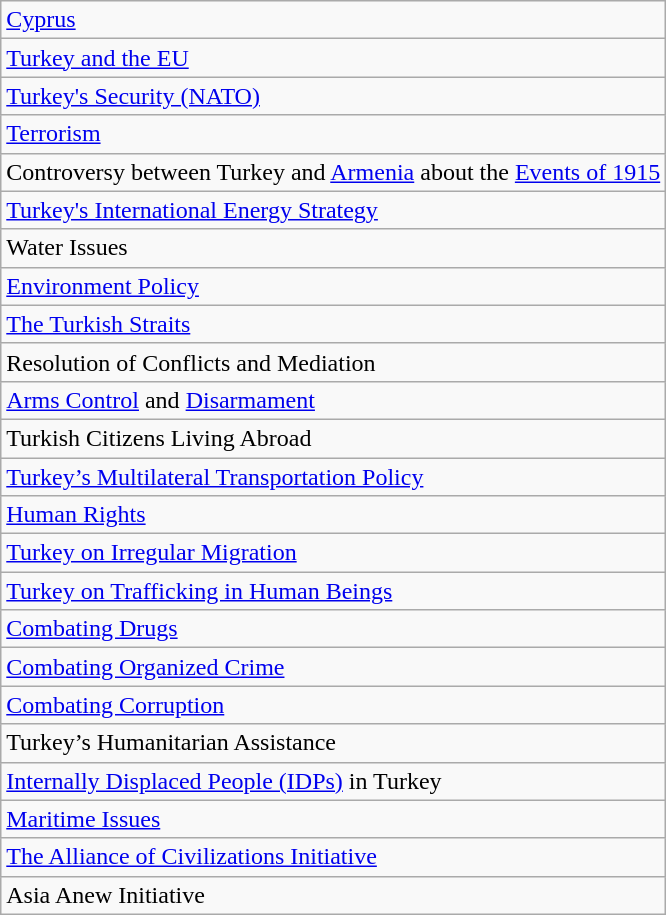<table class="wikitable mw-collapsible">
<tr>
<td><a href='#'>Cyprus</a></td>
</tr>
<tr>
<td><a href='#'>Turkey and the EU</a></td>
</tr>
<tr>
<td><a href='#'>Turkey's Security (NATO)</a></td>
</tr>
<tr>
<td><a href='#'>Terrorism</a></td>
</tr>
<tr>
<td>Controversy between Turkey and <a href='#'>Armenia</a> about the <a href='#'>Events of 1915</a></td>
</tr>
<tr>
<td><a href='#'>Turkey's International Energy Strategy</a></td>
</tr>
<tr>
<td>Water Issues</td>
</tr>
<tr>
<td><a href='#'>Environment Policy</a></td>
</tr>
<tr>
<td><a href='#'>The Turkish Straits</a></td>
</tr>
<tr>
<td>Resolution of Conflicts and Mediation</td>
</tr>
<tr>
<td><a href='#'>Arms Control</a> and <a href='#'>Disarmament</a></td>
</tr>
<tr>
<td>Turkish Citizens Living Abroad</td>
</tr>
<tr>
<td><a href='#'>Turkey’s Multilateral Transportation Policy</a></td>
</tr>
<tr>
<td><a href='#'>Human Rights</a></td>
</tr>
<tr>
<td><a href='#'>Turkey on Irregular Migration</a></td>
</tr>
<tr>
<td><a href='#'>Turkey on Trafficking in Human Beings</a></td>
</tr>
<tr>
<td><a href='#'>Combating Drugs</a></td>
</tr>
<tr>
<td><a href='#'>Combating Organized Crime</a></td>
</tr>
<tr>
<td><a href='#'>Combating Corruption</a></td>
</tr>
<tr>
<td>Turkey’s Humanitarian Assistance</td>
</tr>
<tr>
<td><a href='#'>Internally Displaced People (IDPs)</a> in Turkey</td>
</tr>
<tr>
<td><a href='#'>Maritime Issues</a></td>
</tr>
<tr>
<td><a href='#'>The Alliance of Civilizations Initiative</a></td>
</tr>
<tr>
<td>Asia Anew Initiative</td>
</tr>
</table>
